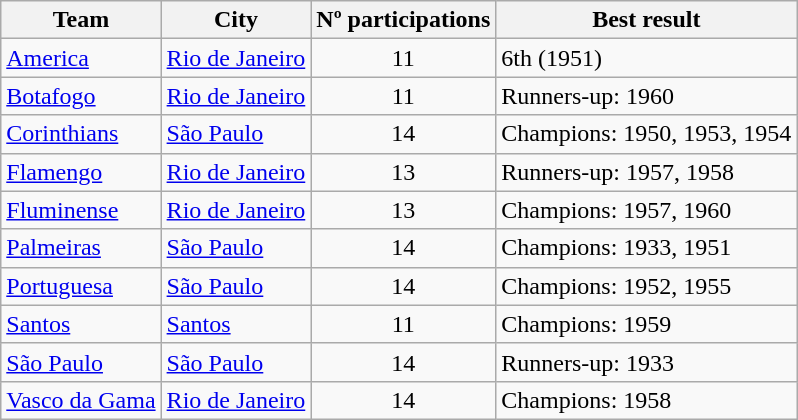<table class="wikitable sortable">
<tr>
<th>Team</th>
<th>City</th>
<th>Nº participations</th>
<th>Best result</th>
</tr>
<tr>
<td><a href='#'>America</a></td>
<td> <a href='#'>Rio de Janeiro</a></td>
<td align=center>11</td>
<td>6th (1951)</td>
</tr>
<tr>
<td><a href='#'>Botafogo</a></td>
<td> <a href='#'>Rio de Janeiro</a></td>
<td align=center>11</td>
<td>Runners-up: 1960</td>
</tr>
<tr>
<td><a href='#'>Corinthians</a></td>
<td> <a href='#'>São Paulo</a></td>
<td align=center>14</td>
<td>Champions: 1950, 1953, 1954</td>
</tr>
<tr>
<td><a href='#'>Flamengo</a></td>
<td> <a href='#'>Rio de Janeiro</a></td>
<td align=center>13</td>
<td>Runners-up: 1957, 1958</td>
</tr>
<tr>
<td><a href='#'>Fluminense</a></td>
<td> <a href='#'>Rio de Janeiro</a></td>
<td align=center>13</td>
<td>Champions: 1957, 1960</td>
</tr>
<tr>
<td><a href='#'>Palmeiras</a></td>
<td> <a href='#'>São Paulo</a></td>
<td align=center>14</td>
<td>Champions: 1933, 1951</td>
</tr>
<tr>
<td><a href='#'>Portuguesa</a></td>
<td> <a href='#'>São Paulo</a></td>
<td align=center>14</td>
<td>Champions: 1952, 1955</td>
</tr>
<tr>
<td><a href='#'>Santos</a></td>
<td> <a href='#'>Santos</a></td>
<td align=center>11</td>
<td>Champions: 1959</td>
</tr>
<tr>
<td><a href='#'>São Paulo</a></td>
<td> <a href='#'>São Paulo</a></td>
<td align=center>14</td>
<td>Runners-up: 1933</td>
</tr>
<tr>
<td><a href='#'>Vasco da Gama</a></td>
<td> <a href='#'>Rio de Janeiro</a></td>
<td align=center>14</td>
<td>Champions: 1958</td>
</tr>
</table>
